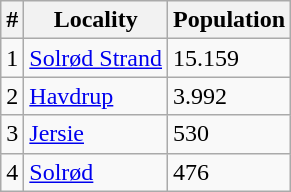<table class="wikitable">
<tr>
<th>#</th>
<th>Locality</th>
<th>Population</th>
</tr>
<tr>
<td>1</td>
<td><a href='#'>Solrød Strand</a></td>
<td>15.159</td>
</tr>
<tr>
<td>2</td>
<td><a href='#'>Havdrup</a></td>
<td>3.992</td>
</tr>
<tr>
<td>3</td>
<td><a href='#'>Jersie</a></td>
<td>530</td>
</tr>
<tr>
<td>4</td>
<td><a href='#'>Solrød</a></td>
<td>476</td>
</tr>
</table>
